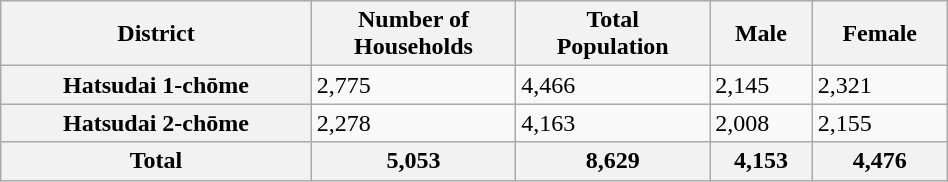<table class="sortable wikitable" style="width:50%" style="text-align:right">
<tr>
<th>District</th>
<th>Number of<br>Households</th>
<th>Total<br>Population</th>
<th>Male</th>
<th>Female</th>
</tr>
<tr>
<th>Hatsudai 1-chōme</th>
<td>2,775</td>
<td>4,466</td>
<td>2,145</td>
<td>2,321</td>
</tr>
<tr>
<th>Hatsudai 2-chōme</th>
<td>2,278</td>
<td>4,163</td>
<td>2,008</td>
<td>2,155</td>
</tr>
<tr>
<th>Total</th>
<th>5,053</th>
<th>8,629</th>
<th>4,153</th>
<th>4,476</th>
</tr>
</table>
